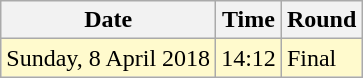<table class="wikitable">
<tr>
<th>Date</th>
<th>Time</th>
<th>Round</th>
</tr>
<tr>
<td style=background:lemonchiffon>Sunday, 8 April 2018</td>
<td style=background:lemonchiffon>14:12</td>
<td style=background:lemonchiffon>Final</td>
</tr>
</table>
